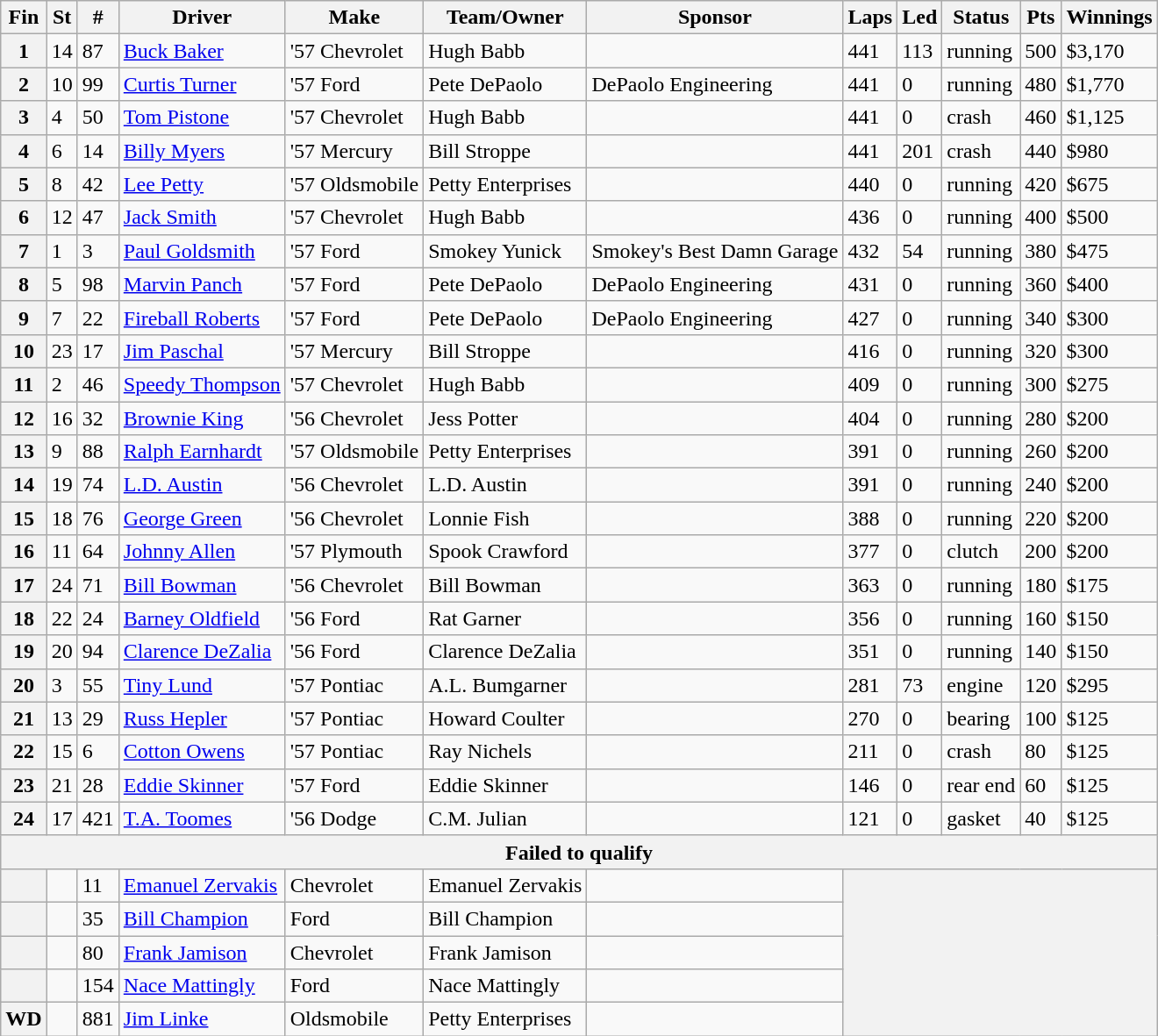<table class="wikitable sortable">
<tr>
<th>Fin</th>
<th>St</th>
<th>#</th>
<th>Driver</th>
<th>Make</th>
<th>Team/Owner</th>
<th>Sponsor</th>
<th>Laps</th>
<th>Led</th>
<th>Status</th>
<th>Pts</th>
<th>Winnings</th>
</tr>
<tr>
<th>1</th>
<td>14</td>
<td>87</td>
<td><a href='#'>Buck Baker</a></td>
<td>'57 Chevrolet</td>
<td>Hugh Babb</td>
<td></td>
<td>441</td>
<td>113</td>
<td>running</td>
<td>500</td>
<td>$3,170</td>
</tr>
<tr>
<th>2</th>
<td>10</td>
<td>99</td>
<td><a href='#'>Curtis Turner</a></td>
<td>'57 Ford</td>
<td>Pete DePaolo</td>
<td>DePaolo Engineering</td>
<td>441</td>
<td>0</td>
<td>running</td>
<td>480</td>
<td>$1,770</td>
</tr>
<tr>
<th>3</th>
<td>4</td>
<td>50</td>
<td><a href='#'>Tom Pistone</a></td>
<td>'57 Chevrolet</td>
<td>Hugh Babb</td>
<td></td>
<td>441</td>
<td>0</td>
<td>crash</td>
<td>460</td>
<td>$1,125</td>
</tr>
<tr>
<th>4</th>
<td>6</td>
<td>14</td>
<td><a href='#'>Billy Myers</a></td>
<td>'57 Mercury</td>
<td>Bill Stroppe</td>
<td></td>
<td>441</td>
<td>201</td>
<td>crash</td>
<td>440</td>
<td>$980</td>
</tr>
<tr>
<th>5</th>
<td>8</td>
<td>42</td>
<td><a href='#'>Lee Petty</a></td>
<td>'57 Oldsmobile</td>
<td>Petty Enterprises</td>
<td></td>
<td>440</td>
<td>0</td>
<td>running</td>
<td>420</td>
<td>$675</td>
</tr>
<tr>
<th>6</th>
<td>12</td>
<td>47</td>
<td><a href='#'>Jack Smith</a></td>
<td>'57 Chevrolet</td>
<td>Hugh Babb</td>
<td></td>
<td>436</td>
<td>0</td>
<td>running</td>
<td>400</td>
<td>$500</td>
</tr>
<tr>
<th>7</th>
<td>1</td>
<td>3</td>
<td><a href='#'>Paul Goldsmith</a></td>
<td>'57 Ford</td>
<td>Smokey Yunick</td>
<td>Smokey's Best Damn Garage</td>
<td>432</td>
<td>54</td>
<td>running</td>
<td>380</td>
<td>$475</td>
</tr>
<tr>
<th>8</th>
<td>5</td>
<td>98</td>
<td><a href='#'>Marvin Panch</a></td>
<td>'57 Ford</td>
<td>Pete DePaolo</td>
<td>DePaolo Engineering</td>
<td>431</td>
<td>0</td>
<td>running</td>
<td>360</td>
<td>$400</td>
</tr>
<tr>
<th>9</th>
<td>7</td>
<td>22</td>
<td><a href='#'>Fireball Roberts</a></td>
<td>'57 Ford</td>
<td>Pete DePaolo</td>
<td>DePaolo Engineering</td>
<td>427</td>
<td>0</td>
<td>running</td>
<td>340</td>
<td>$300</td>
</tr>
<tr>
<th>10</th>
<td>23</td>
<td>17</td>
<td><a href='#'>Jim Paschal</a></td>
<td>'57 Mercury</td>
<td>Bill Stroppe</td>
<td></td>
<td>416</td>
<td>0</td>
<td>running</td>
<td>320</td>
<td>$300</td>
</tr>
<tr>
<th>11</th>
<td>2</td>
<td>46</td>
<td><a href='#'>Speedy Thompson</a></td>
<td>'57 Chevrolet</td>
<td>Hugh Babb</td>
<td></td>
<td>409</td>
<td>0</td>
<td>running</td>
<td>300</td>
<td>$275</td>
</tr>
<tr>
<th>12</th>
<td>16</td>
<td>32</td>
<td><a href='#'>Brownie King</a></td>
<td>'56 Chevrolet</td>
<td>Jess Potter</td>
<td></td>
<td>404</td>
<td>0</td>
<td>running</td>
<td>280</td>
<td>$200</td>
</tr>
<tr>
<th>13</th>
<td>9</td>
<td>88</td>
<td><a href='#'>Ralph Earnhardt</a></td>
<td>'57 Oldsmobile</td>
<td>Petty Enterprises</td>
<td></td>
<td>391</td>
<td>0</td>
<td>running</td>
<td>260</td>
<td>$200</td>
</tr>
<tr>
<th>14</th>
<td>19</td>
<td>74</td>
<td><a href='#'>L.D. Austin</a></td>
<td>'56 Chevrolet</td>
<td>L.D. Austin</td>
<td></td>
<td>391</td>
<td>0</td>
<td>running</td>
<td>240</td>
<td>$200</td>
</tr>
<tr>
<th>15</th>
<td>18</td>
<td>76</td>
<td><a href='#'>George Green</a></td>
<td>'56 Chevrolet</td>
<td>Lonnie Fish</td>
<td></td>
<td>388</td>
<td>0</td>
<td>running</td>
<td>220</td>
<td>$200</td>
</tr>
<tr>
<th>16</th>
<td>11</td>
<td>64</td>
<td><a href='#'>Johnny Allen</a></td>
<td>'57 Plymouth</td>
<td>Spook Crawford</td>
<td></td>
<td>377</td>
<td>0</td>
<td>clutch</td>
<td>200</td>
<td>$200</td>
</tr>
<tr>
<th>17</th>
<td>24</td>
<td>71</td>
<td><a href='#'>Bill Bowman</a></td>
<td>'56 Chevrolet</td>
<td>Bill Bowman</td>
<td></td>
<td>363</td>
<td>0</td>
<td>running</td>
<td>180</td>
<td>$175</td>
</tr>
<tr>
<th>18</th>
<td>22</td>
<td>24</td>
<td><a href='#'>Barney Oldfield</a></td>
<td>'56 Ford</td>
<td>Rat Garner</td>
<td></td>
<td>356</td>
<td>0</td>
<td>running</td>
<td>160</td>
<td>$150</td>
</tr>
<tr>
<th>19</th>
<td>20</td>
<td>94</td>
<td><a href='#'>Clarence DeZalia</a></td>
<td>'56 Ford</td>
<td>Clarence DeZalia</td>
<td></td>
<td>351</td>
<td>0</td>
<td>running</td>
<td>140</td>
<td>$150</td>
</tr>
<tr>
<th>20</th>
<td>3</td>
<td>55</td>
<td><a href='#'>Tiny Lund</a></td>
<td>'57 Pontiac</td>
<td>A.L. Bumgarner</td>
<td></td>
<td>281</td>
<td>73</td>
<td>engine</td>
<td>120</td>
<td>$295</td>
</tr>
<tr>
<th>21</th>
<td>13</td>
<td>29</td>
<td><a href='#'>Russ Hepler</a></td>
<td>'57 Pontiac</td>
<td>Howard Coulter</td>
<td></td>
<td>270</td>
<td>0</td>
<td>bearing</td>
<td>100</td>
<td>$125</td>
</tr>
<tr>
<th>22</th>
<td>15</td>
<td>6</td>
<td><a href='#'>Cotton Owens</a></td>
<td>'57 Pontiac</td>
<td>Ray Nichels</td>
<td></td>
<td>211</td>
<td>0</td>
<td>crash</td>
<td>80</td>
<td>$125</td>
</tr>
<tr>
<th>23</th>
<td>21</td>
<td>28</td>
<td><a href='#'>Eddie Skinner</a></td>
<td>'57 Ford</td>
<td>Eddie Skinner</td>
<td></td>
<td>146</td>
<td>0</td>
<td>rear end</td>
<td>60</td>
<td>$125</td>
</tr>
<tr>
<th>24</th>
<td>17</td>
<td>421</td>
<td><a href='#'>T.A. Toomes</a></td>
<td>'56 Dodge</td>
<td>C.M. Julian</td>
<td></td>
<td>121</td>
<td>0</td>
<td>gasket</td>
<td>40</td>
<td>$125</td>
</tr>
<tr>
<th colspan="12">Failed to qualify</th>
</tr>
<tr>
<th></th>
<td></td>
<td>11</td>
<td><a href='#'>Emanuel Zervakis</a></td>
<td>Chevrolet</td>
<td>Emanuel Zervakis</td>
<td></td>
<th colspan="5" rowspan="5"></th>
</tr>
<tr>
<th></th>
<td></td>
<td>35</td>
<td><a href='#'>Bill Champion</a></td>
<td>Ford</td>
<td>Bill Champion</td>
<td></td>
</tr>
<tr>
<th></th>
<td></td>
<td>80</td>
<td><a href='#'>Frank Jamison</a></td>
<td>Chevrolet</td>
<td>Frank Jamison</td>
<td></td>
</tr>
<tr>
<th></th>
<td></td>
<td>154</td>
<td><a href='#'>Nace Mattingly</a></td>
<td>Ford</td>
<td>Nace Mattingly</td>
<td></td>
</tr>
<tr>
<th>WD</th>
<td></td>
<td>881</td>
<td><a href='#'>Jim Linke</a></td>
<td>Oldsmobile</td>
<td>Petty Enterprises</td>
<td></td>
</tr>
</table>
